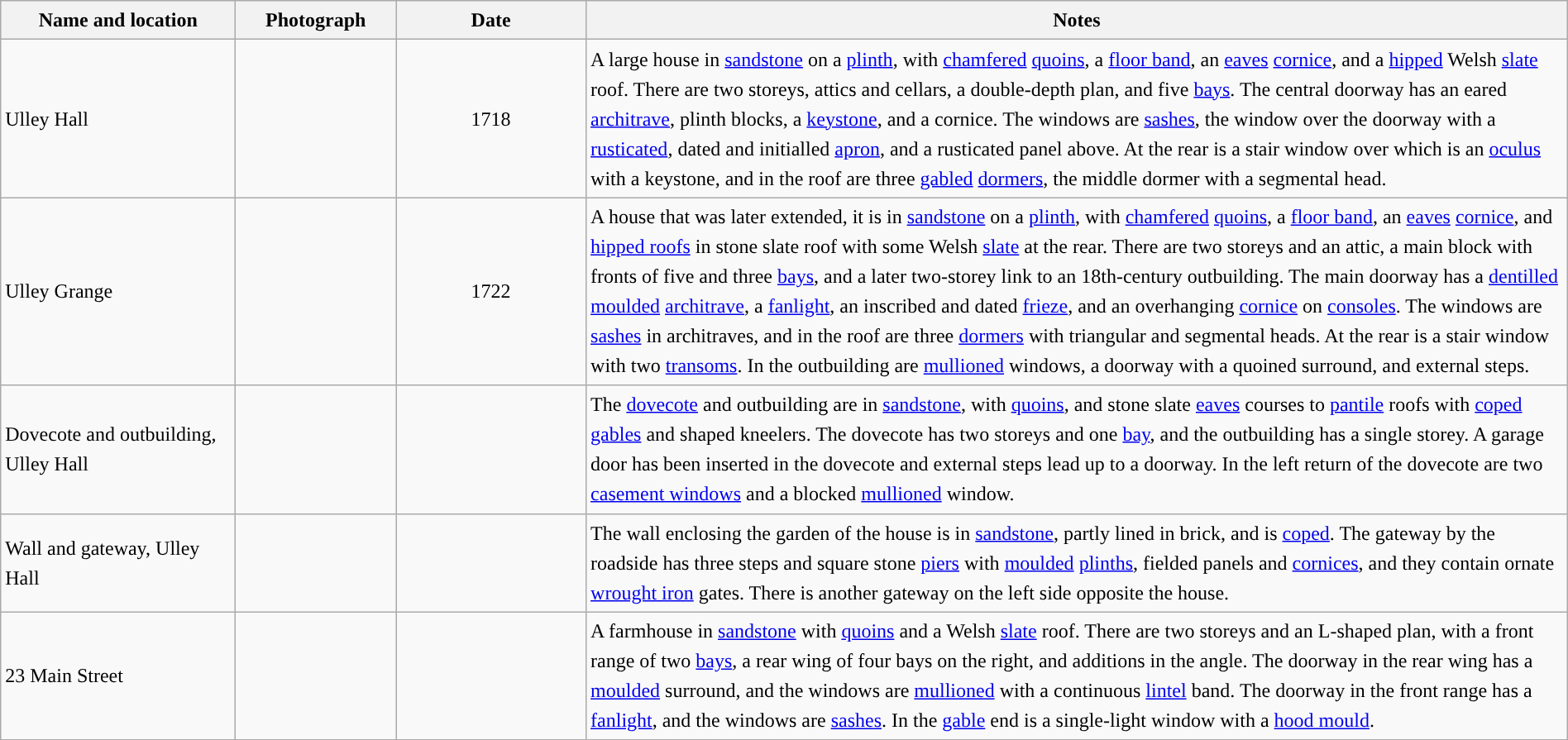<table class="wikitable sortable plainrowheaders" style="width:100%;border:0px;text-align:left;line-height:150%;">
<tr>
<th scope="col"  style="width:150px">Name and location</th>
<th scope="col"  style="width:100px" class="unsortable">Photograph</th>
<th scope="col"  style="width:120px">Date</th>
<th scope="col"  style="width:650px" class="unsortable">Notes</th>
</tr>
<tr>
<td>Ulley Hall<br><small></small></td>
<td></td>
<td align="center">1718</td>
<td>A large house in <a href='#'>sandstone</a> on a <a href='#'>plinth</a>, with <a href='#'>chamfered</a> <a href='#'>quoins</a>, a <a href='#'>floor band</a>, an <a href='#'>eaves</a> <a href='#'>cornice</a>, and a <a href='#'>hipped</a> Welsh <a href='#'>slate</a> roof.  There are two storeys, attics and cellars, a double-depth plan, and five <a href='#'>bays</a>.  The central doorway has an eared <a href='#'>architrave</a>, plinth blocks, a <a href='#'>keystone</a>, and a cornice.  The windows are <a href='#'>sashes</a>, the window over the doorway with a <a href='#'>rusticated</a>, dated and initialled <a href='#'>apron</a>, and a rusticated panel above.  At the rear is a stair window over which is an <a href='#'>oculus</a> with a keystone, and in the roof are three <a href='#'>gabled</a> <a href='#'>dormers</a>, the middle dormer with a segmental head.</td>
</tr>
<tr>
<td>Ulley Grange<br><small></small></td>
<td></td>
<td align="center">1722</td>
<td>A house that was later extended, it is in <a href='#'>sandstone</a> on a <a href='#'>plinth</a>, with <a href='#'>chamfered</a> <a href='#'>quoins</a>, a <a href='#'>floor band</a>, an <a href='#'>eaves</a> <a href='#'>cornice</a>, and <a href='#'>hipped roofs</a> in stone slate roof with some Welsh <a href='#'>slate</a> at the rear.  There are two storeys and an attic, a main block with fronts of five and three <a href='#'>bays</a>, and a later two-storey link to an 18th-century outbuilding.  The main doorway has a <a href='#'>dentilled</a> <a href='#'>moulded</a> <a href='#'>architrave</a>, a <a href='#'>fanlight</a>, an inscribed and dated <a href='#'>frieze</a>, and an overhanging <a href='#'>cornice</a> on <a href='#'>consoles</a>.  The windows are <a href='#'>sashes</a> in architraves, and in the roof are three <a href='#'>dormers</a> with triangular and segmental heads.  At the rear is a stair window with two <a href='#'>transoms</a>.  In the outbuilding are <a href='#'>mullioned</a> windows, a doorway with a quoined surround, and external steps.</td>
</tr>
<tr>
<td>Dovecote and outbuilding, Ulley Hall<br><small></small></td>
<td></td>
<td align="center"></td>
<td>The <a href='#'>dovecote</a> and outbuilding are in <a href='#'>sandstone</a>, with <a href='#'>quoins</a>, and stone slate <a href='#'>eaves</a> courses to <a href='#'>pantile</a> roofs with <a href='#'>coped</a> <a href='#'>gables</a> and shaped kneelers.  The dovecote has two storeys and one <a href='#'>bay</a>, and the outbuilding has a single storey.  A garage door has been inserted in the dovecote and external steps lead up to a doorway.  In the left return of the dovecote are two <a href='#'>casement windows</a> and a blocked <a href='#'>mullioned</a> window.</td>
</tr>
<tr>
<td>Wall and gateway, Ulley Hall<br><small></small></td>
<td></td>
<td align="center"></td>
<td>The wall enclosing the garden of the house is in <a href='#'>sandstone</a>, partly lined in brick, and is <a href='#'>coped</a>.  The gateway by the roadside has three steps and square stone <a href='#'>piers</a> with <a href='#'>moulded</a> <a href='#'>plinths</a>, fielded panels and <a href='#'>cornices</a>, and they contain ornate <a href='#'>wrought iron</a> gates.  There is another gateway on the left side opposite the house.</td>
</tr>
<tr>
<td>23 Main Street<br><small></small></td>
<td></td>
<td align="center"></td>
<td>A farmhouse in <a href='#'>sandstone</a> with <a href='#'>quoins</a> and a Welsh <a href='#'>slate</a> roof.  There are two storeys and an L-shaped plan, with a front range of two <a href='#'>bays</a>, a rear wing of four bays on the right, and additions in the angle.  The doorway in the rear wing has a <a href='#'>moulded</a> surround, and the windows are <a href='#'>mullioned</a> with a continuous <a href='#'>lintel</a> band.  The doorway in the front range has a <a href='#'>fanlight</a>, and the windows are <a href='#'>sashes</a>.  In the <a href='#'>gable</a> end is a single-light window with a <a href='#'>hood mould</a>.</td>
</tr>
<tr>
</tr>
</table>
